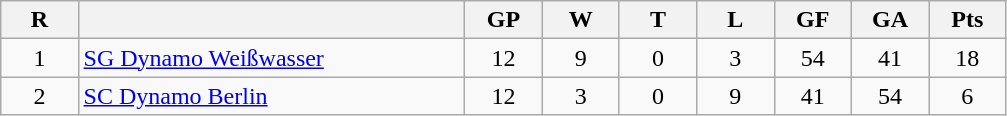<table class="wikitable sortable" style="text-align:center;">
<tr>
<th bgcolor="#DDDDFF" width="5%">R</th>
<th bgcolor="#DDDDFF" width="25%"></th>
<th bgcolor="#DDDDFF" width="5%">GP</th>
<th bgcolor="#DDDDFF" width="5%">W</th>
<th bgcolor="#DDDDFF" width="5%">T</th>
<th bgcolor="#DDDDFF" width="5%">L</th>
<th bgcolor="#DDDDFF" width="5%">GF</th>
<th bgcolor="#DDDDFF" width="5%">GA</th>
<th bgcolor="#DDDDFF" width="5%">Pts</th>
</tr>
<tr>
<td>1</td>
<td align=left><a href='#'>SG Dynamo Weißwasser</a></td>
<td>12</td>
<td>9</td>
<td>0</td>
<td>3</td>
<td>54</td>
<td>41</td>
<td>18</td>
</tr>
<tr>
<td>2</td>
<td align=left><a href='#'>SC Dynamo Berlin</a></td>
<td>12</td>
<td>3</td>
<td>0</td>
<td>9</td>
<td>41</td>
<td>54</td>
<td>6</td>
</tr>
</table>
